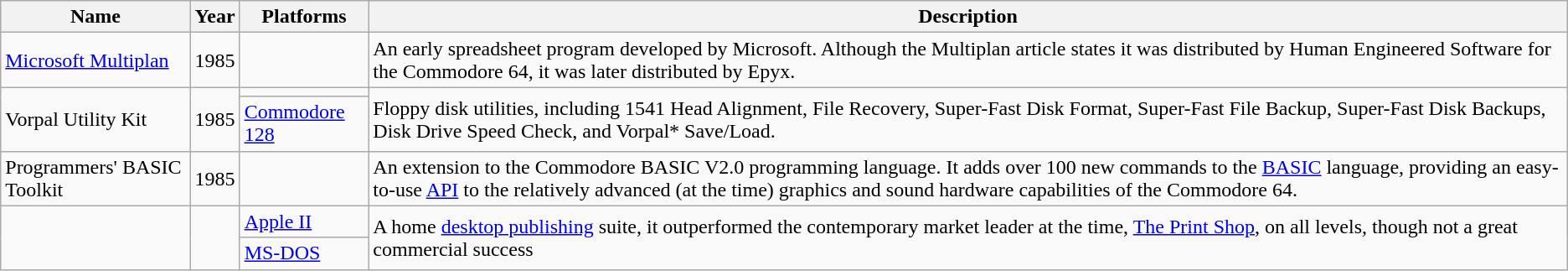<table class="wikitable sortable">
<tr>
<th>Name</th>
<th>Year</th>
<th>Platforms</th>
<th class="unsortable">Description</th>
</tr>
<tr>
<td><a href='#'>Microsoft Multiplan</a></td>
<td>1985</td>
<td></td>
<td>An early spreadsheet program developed by Microsoft. Although the Multiplan article states it was distributed by Human Engineered Software for the Commodore 64, it was later distributed by Epyx.</td>
</tr>
<tr>
<td rowspan="2">Vorpal Utility Kit</td>
<td rowspan="2">1985</td>
<td></td>
<td rowspan="2">Floppy disk utilities, including 1541 Head Alignment, File Recovery, Super-Fast Disk Format, Super-Fast File Backup, Super-Fast Disk Backups, Disk Drive Speed Check, and Vorpal* Save/Load.</td>
</tr>
<tr>
<td><a href='#'>Commodore 128</a></td>
</tr>
<tr>
<td>Programmers' BASIC Toolkit</td>
<td>1985</td>
<td></td>
<td>An extension to the Commodore BASIC V2.0 programming language.  It adds over 100 new commands to the <a href='#'>BASIC</a> language, providing an easy-to-use <a href='#'>API</a> to the relatively advanced (at the time) graphics and sound hardware capabilities of the Commodore 64.</td>
</tr>
<tr>
<td rowspan="2"></td>
<td rowspan="2"></td>
<td><a href='#'>Apple II</a></td>
<td rowspan="2">A home <a href='#'>desktop publishing</a> suite, it outperformed the contemporary market leader at the time, <a href='#'>The Print Shop</a>, on all levels, though not a great commercial success</td>
</tr>
<tr>
<td><a href='#'>MS-DOS</a></td>
</tr>
</table>
